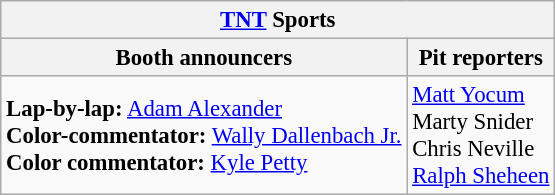<table class="wikitable" style="font-size: 95%;">
<tr>
<th colspan="2"><a href='#'>TNT</a> Sports</th>
</tr>
<tr>
<th>Booth announcers</th>
<th>Pit reporters</th>
</tr>
<tr>
<td><strong>Lap-by-lap:</strong> <a href='#'>Adam Alexander</a><br><strong>Color-commentator:</strong> <a href='#'>Wally Dallenbach Jr.</a><br><strong>Color commentator:</strong> <a href='#'>Kyle Petty</a></td>
<td><a href='#'>Matt Yocum</a><br>Marty Snider<br>Chris Neville<br><a href='#'>Ralph Sheheen</a></td>
</tr>
</table>
